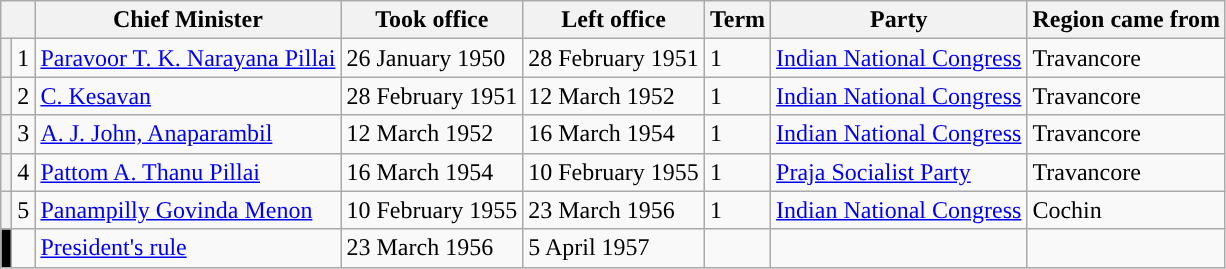<table class="wikitable">
<tr>
<th colspan=2></th>
<th>Chief Minister</th>
<th>Took office</th>
<th>Left office</th>
<th>Term</th>
<th>Party</th>
<th>Region came from</th>
</tr>
<tr>
<th style="background-color: "></th>
<td>1</td>
<td><a href='#'>Paravoor T. K. Narayana Pillai</a></td>
<td>26 January 1950</td>
<td>28 February 1951</td>
<td>1</td>
<td><a href='#'>Indian National Congress</a></td>
<td>Travancore</td>
</tr>
<tr>
<th style="background-color: "></th>
<td>2</td>
<td><a href='#'>C. Kesavan</a></td>
<td>28 February 1951</td>
<td>12 March 1952</td>
<td>1</td>
<td><a href='#'>Indian National Congress</a></td>
<td>Travancore</td>
</tr>
<tr>
<th style="background-color: "></th>
<td>3</td>
<td><a href='#'>A. J. John, Anaparambil</a></td>
<td>12 March 1952</td>
<td>16 March 1954</td>
<td>1</td>
<td><a href='#'>Indian National Congress</a></td>
<td>Travancore</td>
</tr>
<tr>
<th style="background-color: "></th>
<td>4</td>
<td><a href='#'>Pattom A. Thanu Pillai</a></td>
<td>16 March 1954</td>
<td>10 February 1955</td>
<td>1</td>
<td><a href='#'>Praja Socialist Party</a></td>
<td>Travancore</td>
</tr>
<tr>
<th style="background-color: "></th>
<td>5</td>
<td><a href='#'>Panampilly Govinda Menon</a></td>
<td>10 February 1955</td>
<td>23 March 1956</td>
<td>1</td>
<td><a href='#'>Indian National Congress</a></td>
<td>Cochin</td>
</tr>
<tr>
<th style="background-color: black"></th>
<td></td>
<td><a href='#'>President's rule</a></td>
<td>23 March 1956</td>
<td>5 April 1957</td>
<td></td>
<td></td>
<td></td>
</tr>
</table>
